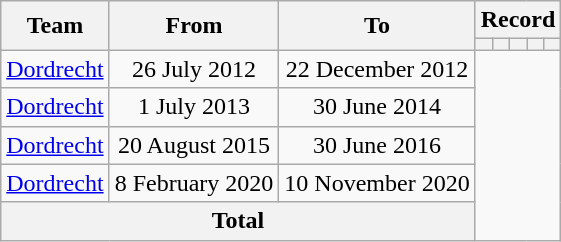<table class="wikitable" style="text-align:center">
<tr>
<th rowspan="2">Team</th>
<th rowspan="2">From</th>
<th rowspan="2">To</th>
<th colspan="5">Record</th>
</tr>
<tr>
<th></th>
<th></th>
<th></th>
<th></th>
<th></th>
</tr>
<tr>
<td><a href='#'>Dordrecht</a></td>
<td>26 July 2012</td>
<td>22 December 2012<br></td>
</tr>
<tr>
<td><a href='#'>Dordrecht</a></td>
<td>1 July 2013</td>
<td>30 June 2014<br></td>
</tr>
<tr>
<td><a href='#'>Dordrecht</a></td>
<td>20 August 2015</td>
<td>30 June 2016<br></td>
</tr>
<tr>
<td><a href='#'>Dordrecht</a></td>
<td>8 February 2020</td>
<td>10 November 2020<br></td>
</tr>
<tr>
<th colspan="3">Total<br></th>
</tr>
</table>
